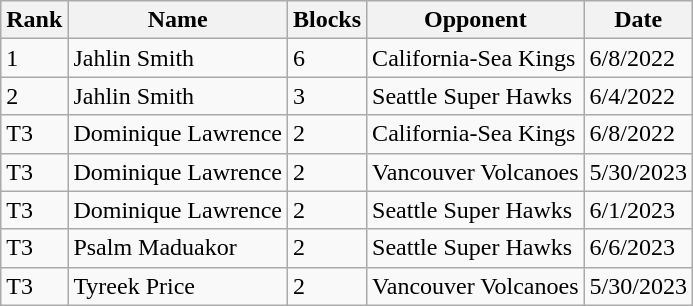<table class="wikitable">
<tr>
<th>Rank</th>
<th>Name</th>
<th>Blocks</th>
<th>Opponent</th>
<th>Date</th>
</tr>
<tr>
<td>1</td>
<td>Jahlin Smith</td>
<td>6</td>
<td>California-Sea Kings</td>
<td>6/8/2022</td>
</tr>
<tr>
<td>2</td>
<td>Jahlin Smith</td>
<td>3</td>
<td>Seattle Super Hawks</td>
<td>6/4/2022</td>
</tr>
<tr>
<td>T3</td>
<td>Dominique Lawrence</td>
<td>2</td>
<td>California-Sea Kings</td>
<td>6/8/2022</td>
</tr>
<tr>
<td>T3</td>
<td>Dominique Lawrence</td>
<td>2</td>
<td>Vancouver Volcanoes</td>
<td>5/30/2023</td>
</tr>
<tr>
<td>T3</td>
<td>Dominique Lawrence</td>
<td>2</td>
<td>Seattle Super Hawks</td>
<td>6/1/2023</td>
</tr>
<tr>
<td>T3</td>
<td>Psalm Maduakor</td>
<td>2</td>
<td>Seattle Super Hawks</td>
<td>6/6/2023</td>
</tr>
<tr>
<td>T3</td>
<td>Tyreek Price</td>
<td>2</td>
<td>Vancouver Volcanoes</td>
<td>5/30/2023</td>
</tr>
</table>
